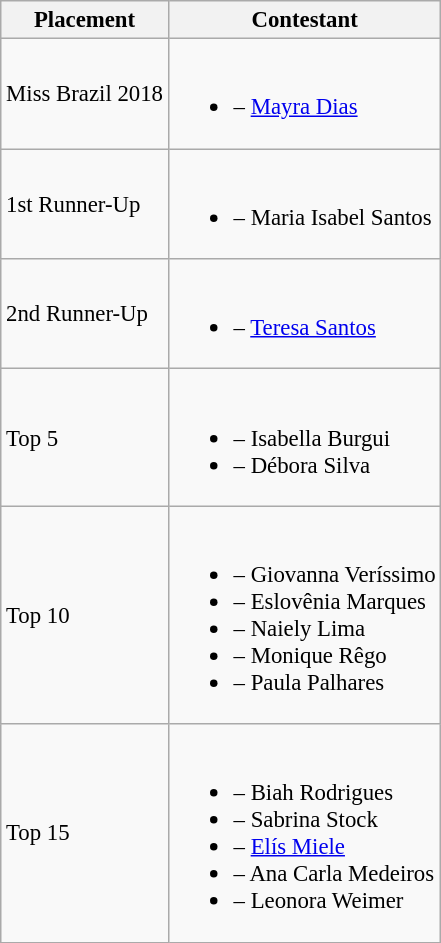<table class="wikitable sortable" style="font-size: 95%;">
<tr>
<th>Placement</th>
<th>Contestant</th>
</tr>
<tr>
<td>Miss Brazil 2018</td>
<td><br><ul><li> – <a href='#'>Mayra Dias</a></li></ul></td>
</tr>
<tr>
<td>1st Runner-Up</td>
<td><br><ul><li> – Maria Isabel Santos</li></ul></td>
</tr>
<tr>
<td>2nd Runner-Up</td>
<td><br><ul><li> – <a href='#'>Teresa Santos</a></li></ul></td>
</tr>
<tr>
<td>Top 5</td>
<td><br><ul><li> – Isabella Burgui</li><li> – Débora Silva</li></ul></td>
</tr>
<tr>
<td>Top 10</td>
<td><br><ul><li> – Giovanna Veríssimo</li><li> – Eslovênia Marques</li><li> – Naiely Lima</li><li> – Monique Rêgo</li><li> – Paula Palhares</li></ul></td>
</tr>
<tr>
<td>Top 15</td>
<td><br><ul><li> – Biah Rodrigues</li><li> – Sabrina Stock</li><li> – <a href='#'>Elís Miele</a></li><li> – Ana Carla Medeiros</li><li> – Leonora Weimer</li></ul></td>
</tr>
</table>
